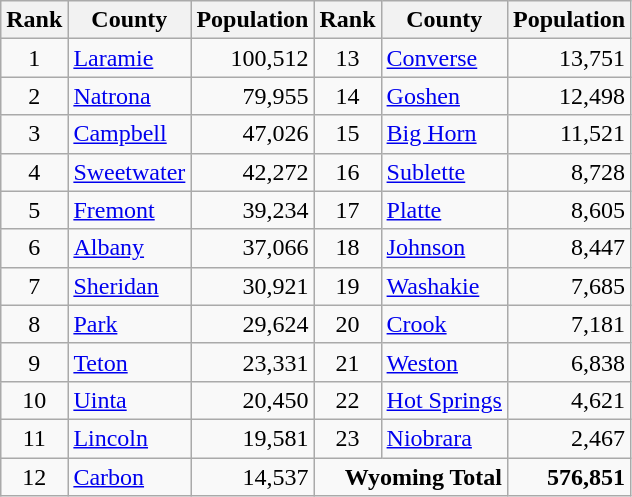<table class="wikitable">
<tr>
<th>Rank</th>
<th>County</th>
<th>Population</th>
<th>Rank</th>
<th>County</th>
<th>Population</th>
</tr>
<tr>
<td style="text-align: center;">1</td>
<td><a href='#'>Laramie</a></td>
<td style="text-align: right;">100,512</td>
<td style="text-align: center;">13</td>
<td><a href='#'>Converse</a></td>
<td style="text-align: right;">13,751</td>
</tr>
<tr>
<td style="text-align: center;">2</td>
<td><a href='#'>Natrona</a></td>
<td style="text-align: right;">79,955</td>
<td style="text-align: center;">14</td>
<td><a href='#'>Goshen</a></td>
<td style="text-align: right;">12,498</td>
</tr>
<tr>
<td style="text-align: center;">3</td>
<td><a href='#'>Campbell</a></td>
<td style="text-align: right;">47,026</td>
<td style="text-align: center;">15</td>
<td><a href='#'>Big Horn</a></td>
<td style="text-align: right;">11,521</td>
</tr>
<tr>
<td style="text-align: center;">4</td>
<td><a href='#'>Sweetwater</a></td>
<td style="text-align: right;">42,272</td>
<td style="text-align: center;">16</td>
<td><a href='#'>Sublette</a></td>
<td style="text-align: right;">8,728</td>
</tr>
<tr>
<td style="text-align: center;">5</td>
<td><a href='#'>Fremont</a></td>
<td style="text-align: right;">39,234</td>
<td style="text-align: center;">17</td>
<td><a href='#'>Platte</a></td>
<td style="text-align: right;">8,605</td>
</tr>
<tr>
<td style="text-align: center;">6</td>
<td><a href='#'>Albany</a></td>
<td style="text-align: right;">37,066</td>
<td style="text-align: center;">18</td>
<td><a href='#'>Johnson</a></td>
<td style="text-align: right;">8,447</td>
</tr>
<tr>
<td style="text-align: center;">7</td>
<td><a href='#'>Sheridan</a></td>
<td style="text-align: right;">30,921</td>
<td style="text-align: center;">19</td>
<td><a href='#'>Washakie</a></td>
<td style="text-align: right;">7,685</td>
</tr>
<tr>
<td style="text-align: center;">8</td>
<td><a href='#'>Park</a></td>
<td style="text-align: right;">29,624</td>
<td style="text-align: center;">20</td>
<td><a href='#'>Crook</a></td>
<td style="text-align: right;">7,181</td>
</tr>
<tr>
<td style="text-align: center;">9</td>
<td><a href='#'>Teton</a></td>
<td style="text-align: right;">23,331</td>
<td style="text-align: center;">21</td>
<td><a href='#'>Weston</a></td>
<td style="text-align: right;">6,838</td>
</tr>
<tr>
<td style="text-align: center;">10</td>
<td><a href='#'>Uinta</a></td>
<td style="text-align: right;">20,450</td>
<td style="text-align: center;">22</td>
<td><a href='#'>Hot Springs</a></td>
<td style="text-align: right;">4,621</td>
</tr>
<tr>
<td style="text-align: center;">11</td>
<td><a href='#'>Lincoln</a></td>
<td style="text-align: right;">19,581</td>
<td style="text-align: center;">23</td>
<td><a href='#'>Niobrara</a></td>
<td style="text-align: right;">2,467</td>
</tr>
<tr>
<td style="text-align: center;">12</td>
<td><a href='#'>Carbon</a></td>
<td style="text-align: right;">14,537</td>
<td colspan="2" style="text-align:right;"><strong>Wyoming Total</strong></td>
<td style="text-align: right;"><strong>576,851</strong></td>
</tr>
</table>
